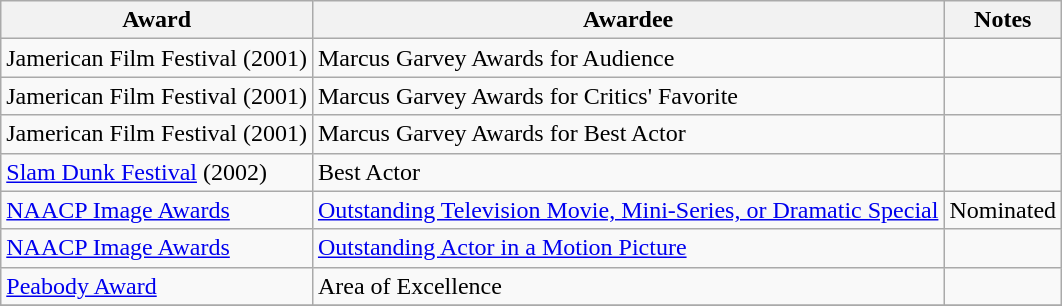<table class="wikitable sortable">
<tr>
<th scope="col">Award</th>
<th scope="col">Awardee</th>
<th scope="col">Notes</th>
</tr>
<tr>
<td>Jamerican Film Festival (2001)</td>
<td>Marcus Garvey Awards for Audience</td>
<td></td>
</tr>
<tr>
<td>Jamerican Film Festival (2001)</td>
<td>Marcus Garvey Awards for Critics' Favorite</td>
<td></td>
</tr>
<tr>
<td>Jamerican Film Festival (2001)</td>
<td>Marcus Garvey Awards for Best Actor</td>
<td></td>
</tr>
<tr>
<td><a href='#'>Slam Dunk Festival</a> (2002)</td>
<td>Best Actor</td>
<td></td>
</tr>
<tr>
<td><a href='#'>NAACP Image Awards</a></td>
<td><a href='#'>Outstanding Television Movie, Mini-Series, or Dramatic Special</a></td>
<td>Nominated</td>
</tr>
<tr>
<td><a href='#'>NAACP Image Awards</a></td>
<td><a href='#'>Outstanding Actor in a Motion Picture</a></td>
<td></td>
</tr>
<tr>
<td><a href='#'>Peabody Award</a></td>
<td>Area of Excellence</td>
<td></td>
</tr>
<tr>
</tr>
</table>
